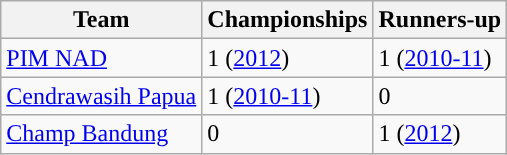<table class="wikitable sortable" style="text-align:left;">
<tr>
<th>Team</th>
<th>Championships</th>
<th>Runners-up</th>
</tr>
<tr>
<td><a href='#'>PIM NAD</a></td>
<td> 1 (<a href='#'>2012</a>)</td>
<td>1 (<a href='#'>2010-11</a>)</td>
</tr>
<tr>
<td><a href='#'>Cendrawasih Papua</a></td>
<td> 1 (<a href='#'>2010-11</a>)</td>
<td>0</td>
</tr>
<tr>
<td><a href='#'>Champ Bandung</a></td>
<td> 0</td>
<td>1 (<a href='#'>2012</a>)</td>
</tr>
</table>
